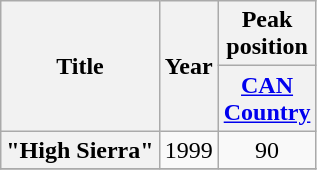<table class="wikitable plainrowheaders" style="text-align:center;">
<tr>
<th scope="col" rowspan = "2">Title</th>
<th scope="col" rowspan = "2">Year</th>
<th scope="col" colspan="1">Peak<br>position</th>
</tr>
<tr>
<th scope="col"><a href='#'>CAN<br>Country</a><br></th>
</tr>
<tr>
<th scope = "row">"High Sierra"</th>
<td>1999</td>
<td>90</td>
</tr>
<tr>
</tr>
</table>
